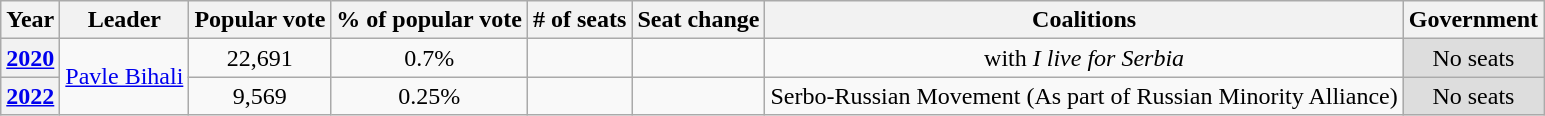<table class="wikitable" style="text-align:center">
<tr>
<th>Year</th>
<th>Leader</th>
<th>Popular vote</th>
<th>% of popular vote</th>
<th># of seats</th>
<th>Seat change</th>
<th>Coalitions</th>
<th rowspan=1>Government</th>
</tr>
<tr>
<th><a href='#'>2020</a></th>
<td rowspan="2"><a href='#'>Pavle Bihali</a></td>
<td>22,691</td>
<td>0.7%</td>
<td></td>
<td></td>
<td>with <em>I live for Serbia</em></td>
<td style="background:#ddd;">No seats</td>
</tr>
<tr>
<th><a href='#'>2022</a></th>
<td>9,569</td>
<td>0.25%</td>
<td></td>
<td></td>
<td>Serbo-Russian Movement (As part of Russian Minority Alliance)</td>
<td style="background:#ddd;">No seats</td>
</tr>
</table>
